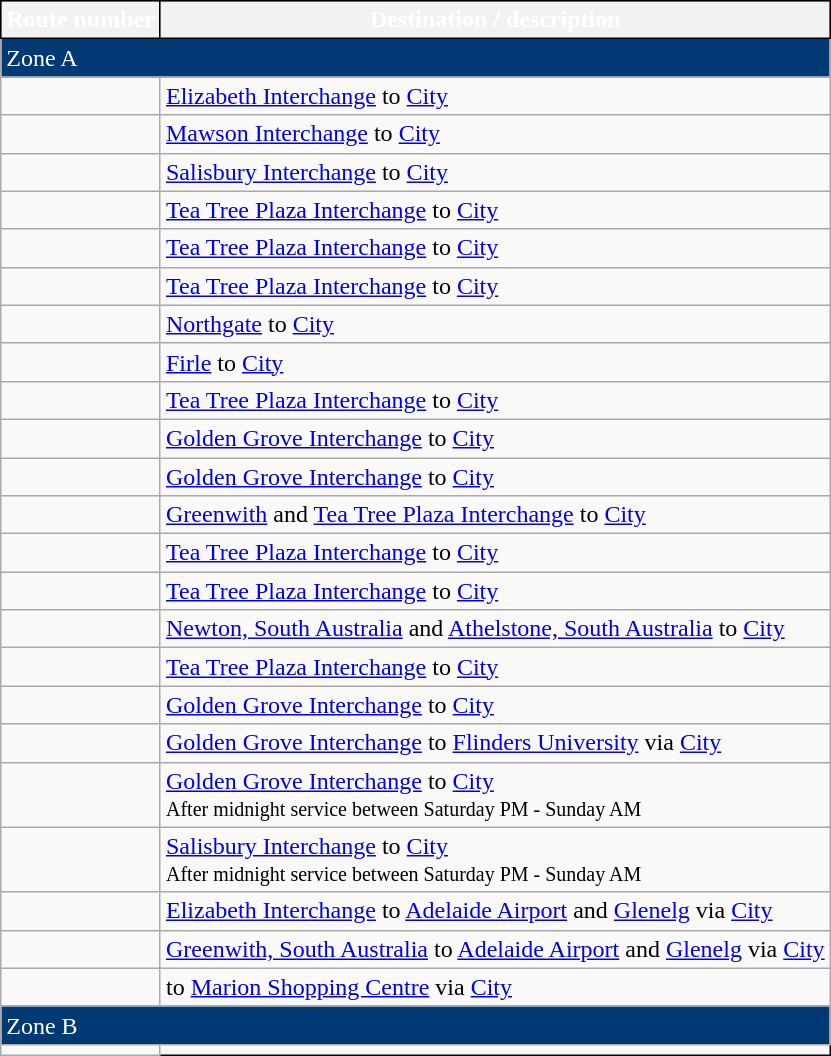<table class="wikitable" style="float: none; margin-center: 1em; margin-bottom: 0.5em; border: black solid 1px">
<tr style="color:white; background:#231e20;">
<th style="border: black solid 1px;">Route number</th>
<th style="border: black solid 1px;">Destination / description</th>
</tr>
<tr>
<td colspan="2" style="color:white; background:#003973;">Zone A</td>
</tr>
<tr>
<td></td>
<td><a href='#'>Elizabeth Interchange</a> to <a href='#'>City</a></td>
</tr>
<tr>
<td></td>
<td><a href='#'>Mawson Interchange</a> to <a href='#'>City</a></td>
</tr>
<tr>
<td></td>
<td><a href='#'>Salisbury Interchange</a> to <a href='#'>City</a></td>
</tr>
<tr>
<td></td>
<td><a href='#'>Tea Tree Plaza Interchange</a> to <a href='#'>City</a></td>
</tr>
<tr>
<td></td>
<td><a href='#'>Tea Tree Plaza Interchange</a> to <a href='#'>City</a></td>
</tr>
<tr>
<td></td>
<td><a href='#'>Tea Tree Plaza Interchange</a> to <a href='#'>City</a></td>
</tr>
<tr>
<td></td>
<td><a href='#'>Northgate</a> to <a href='#'>City</a></td>
</tr>
<tr>
<td></td>
<td><a href='#'>Firle</a> to <a href='#'>City</a></td>
</tr>
<tr>
<td></td>
<td><a href='#'>Tea Tree Plaza Interchange</a> to <a href='#'>City</a></td>
</tr>
<tr>
<td></td>
<td><a href='#'>Golden Grove Interchange</a> to <a href='#'>City</a></td>
</tr>
<tr>
<td></td>
<td><a href='#'>Golden Grove Interchange</a> to <a href='#'>City</a></td>
</tr>
<tr>
<td></td>
<td><a href='#'>Greenwith</a> and <a href='#'>Tea Tree Plaza Interchange</a> to <a href='#'>City</a></td>
</tr>
<tr>
<td></td>
<td><a href='#'>Tea Tree Plaza Interchange</a> to <a href='#'>City</a></td>
</tr>
<tr>
<td></td>
<td><a href='#'>Tea Tree Plaza Interchange</a> to <a href='#'>City</a></td>
</tr>
<tr>
<td></td>
<td><a href='#'>Newton, South Australia</a> and <a href='#'>Athelstone, South Australia</a> to <a href='#'>City</a></td>
</tr>
<tr>
<td></td>
<td><a href='#'>Tea Tree Plaza Interchange</a> to <a href='#'>City</a></td>
</tr>
<tr>
<td></td>
<td><a href='#'>Golden Grove Interchange</a> to <a href='#'>City</a></td>
</tr>
<tr>
<td></td>
<td><a href='#'>Golden Grove Interchange</a> to <a href='#'>Flinders University</a> via <a href='#'>City</a></td>
</tr>
<tr>
<td></td>
<td><a href='#'>Golden Grove Interchange</a> to <a href='#'>City</a> <br><small>After midnight service between Saturday PM - Sunday AM</small></td>
</tr>
<tr>
<td></td>
<td><a href='#'>Salisbury Interchange</a> to <a href='#'>City</a><br><small>After midnight service between Saturday PM - Sunday AM</small></td>
</tr>
<tr>
<td></td>
<td><a href='#'>Elizabeth Interchange</a> to <a href='#'>Adelaide Airport</a> and <a href='#'>Glenelg</a> via <a href='#'>City</a></td>
</tr>
<tr>
<td></td>
<td><a href='#'>Greenwith, South Australia</a> to <a href='#'>Adelaide Airport</a> and <a href='#'>Glenelg</a> via <a href='#'>City</a></td>
</tr>
<tr>
<td></td>
<td>to <a href='#'>Marion Shopping Centre</a> via <a href='#'>City</a></td>
</tr>
<tr>
<td colspan="2" style="color:white; background:#003973;">Zone B</td>
</tr>
<tr>
<td></td>
</tr>
</table>
